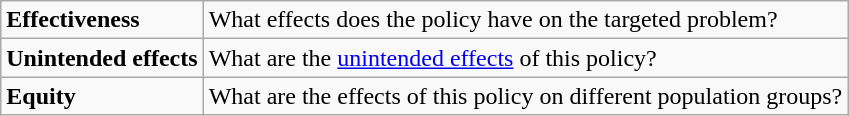<table class="wikitable">
<tr>
<td><strong>Effectiveness</strong></td>
<td>What effects does the policy have on the targeted problem?</td>
</tr>
<tr>
<td><strong>Unintended effects</strong></td>
<td>What are the <a href='#'>unintended effects</a> of this policy?</td>
</tr>
<tr>
<td><strong>Equity</strong></td>
<td>What are the effects of this policy on different population groups?</td>
</tr>
</table>
